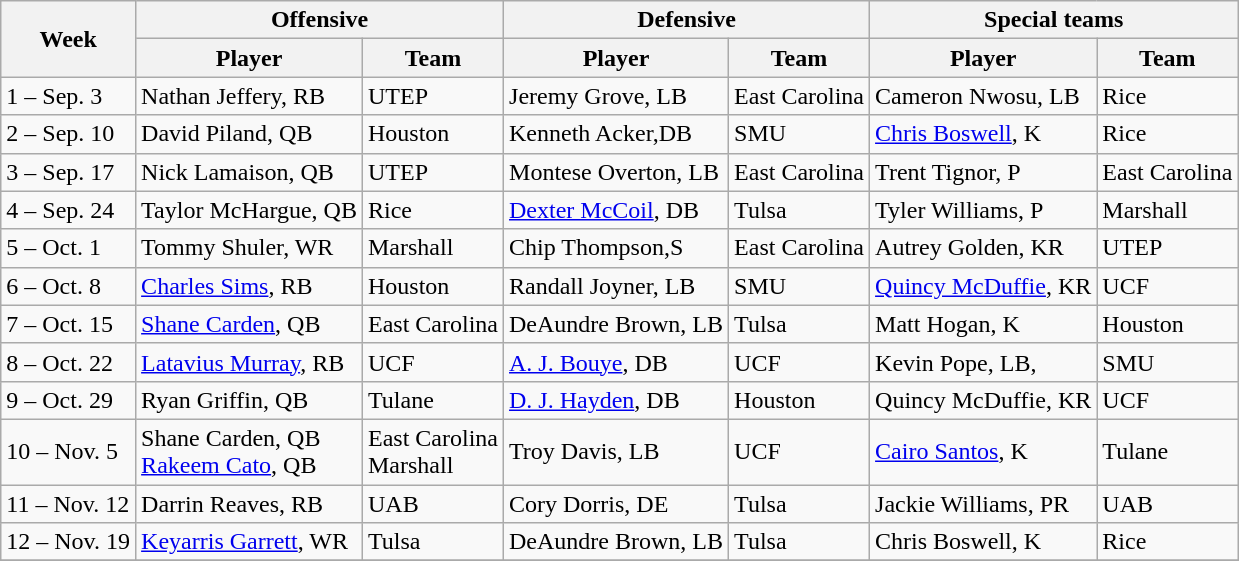<table class="wikitable" border="1">
<tr>
<th rowspan="2">Week</th>
<th colspan="2">Offensive</th>
<th colspan="2">Defensive</th>
<th colspan="2">Special teams</th>
</tr>
<tr>
<th>Player</th>
<th>Team</th>
<th>Player</th>
<th>Team</th>
<th>Player</th>
<th>Team</th>
</tr>
<tr>
<td>1 – Sep. 3</td>
<td>Nathan Jeffery, RB</td>
<td>UTEP</td>
<td>Jeremy Grove, LB</td>
<td>East Carolina</td>
<td>Cameron Nwosu, LB</td>
<td>Rice</td>
</tr>
<tr>
<td>2 – Sep. 10</td>
<td>David Piland, QB</td>
<td>Houston</td>
<td>Kenneth Acker,DB</td>
<td>SMU</td>
<td><a href='#'>Chris Boswell</a>, K</td>
<td>Rice</td>
</tr>
<tr>
<td>3 – Sep. 17</td>
<td>Nick Lamaison, QB</td>
<td>UTEP</td>
<td>Montese Overton, LB</td>
<td>East Carolina</td>
<td>Trent Tignor, P</td>
<td>East Carolina</td>
</tr>
<tr>
<td>4 – Sep. 24</td>
<td>Taylor McHargue, QB</td>
<td>Rice</td>
<td><a href='#'>Dexter McCoil</a>, DB</td>
<td>Tulsa</td>
<td>Tyler Williams, P</td>
<td>Marshall</td>
</tr>
<tr>
<td>5 – Oct. 1</td>
<td>Tommy Shuler, WR</td>
<td>Marshall</td>
<td>Chip Thompson,S</td>
<td>East Carolina</td>
<td>Autrey Golden, KR</td>
<td>UTEP</td>
</tr>
<tr>
<td>6 – Oct. 8</td>
<td><a href='#'>Charles Sims</a>, RB</td>
<td>Houston</td>
<td>Randall Joyner, LB</td>
<td>SMU</td>
<td><a href='#'>Quincy McDuffie</a>, KR</td>
<td>UCF</td>
</tr>
<tr>
<td>7 – Oct. 15</td>
<td><a href='#'>Shane Carden</a>, QB</td>
<td>East Carolina</td>
<td>DeAundre Brown, LB</td>
<td>Tulsa</td>
<td>Matt Hogan, K</td>
<td>Houston</td>
</tr>
<tr>
<td>8 – Oct. 22</td>
<td><a href='#'>Latavius Murray</a>, RB</td>
<td>UCF</td>
<td><a href='#'>A. J. Bouye</a>, DB</td>
<td>UCF</td>
<td>Kevin Pope, LB,</td>
<td>SMU</td>
</tr>
<tr>
<td>9 – Oct. 29</td>
<td>Ryan Griffin, QB</td>
<td>Tulane</td>
<td><a href='#'>D. J. Hayden</a>, DB</td>
<td>Houston</td>
<td>Quincy McDuffie, KR</td>
<td>UCF</td>
</tr>
<tr>
<td>10 – Nov. 5</td>
<td>Shane Carden, QB<br><a href='#'>Rakeem Cato</a>, QB</td>
<td>East Carolina<br>Marshall</td>
<td>Troy Davis, LB</td>
<td>UCF</td>
<td><a href='#'>Cairo Santos</a>, K</td>
<td>Tulane</td>
</tr>
<tr>
<td>11 – Nov. 12</td>
<td>Darrin Reaves, RB</td>
<td>UAB</td>
<td>Cory Dorris, DE</td>
<td>Tulsa</td>
<td>Jackie Williams, PR</td>
<td>UAB</td>
</tr>
<tr>
<td>12 – Nov. 19</td>
<td><a href='#'>Keyarris Garrett</a>, WR</td>
<td>Tulsa</td>
<td>DeAundre Brown, LB</td>
<td>Tulsa</td>
<td>Chris Boswell, K</td>
<td>Rice</td>
</tr>
<tr>
</tr>
</table>
